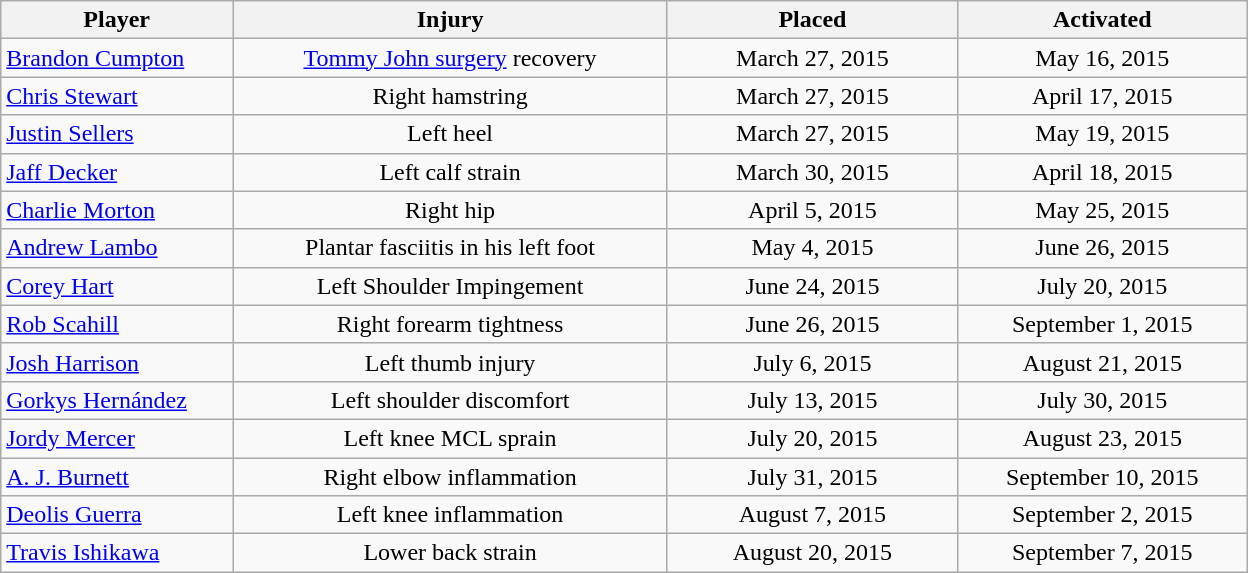<table class="wikitable" style="width:52em; border:0; text-align:center;">
<tr>
<th width=16%>Player</th>
<th width=30% class=unsortable>Injury</th>
<th width=20% class=unsortable>Placed</th>
<th width=20% class=unsortable>Activated</th>
</tr>
<tr>
<td align=left><a href='#'>Brandon Cumpton</a></td>
<td><a href='#'>Tommy John surgery</a> recovery</td>
<td>March 27, 2015</td>
<td>May 16, 2015</td>
</tr>
<tr>
<td align=left><a href='#'>Chris Stewart</a></td>
<td>Right hamstring</td>
<td>March 27, 2015</td>
<td>April 17, 2015</td>
</tr>
<tr>
<td align=left><a href='#'>Justin Sellers</a></td>
<td>Left heel</td>
<td>March 27, 2015</td>
<td>May 19, 2015</td>
</tr>
<tr>
<td align=left><a href='#'>Jaff Decker</a></td>
<td>Left calf strain</td>
<td>March 30, 2015</td>
<td>April 18, 2015</td>
</tr>
<tr>
<td align=left><a href='#'>Charlie Morton</a></td>
<td>Right hip</td>
<td>April 5, 2015</td>
<td>May 25, 2015</td>
</tr>
<tr>
<td align=left><a href='#'>Andrew Lambo</a></td>
<td>Plantar fasciitis in his left foot</td>
<td>May 4, 2015</td>
<td>June 26, 2015</td>
</tr>
<tr>
<td align=left><a href='#'>Corey Hart</a></td>
<td>Left Shoulder Impingement</td>
<td>June 24, 2015</td>
<td>July 20, 2015</td>
</tr>
<tr>
<td align=left><a href='#'>Rob Scahill</a></td>
<td>Right forearm tightness</td>
<td>June 26, 2015</td>
<td>September 1, 2015</td>
</tr>
<tr>
<td align=left><a href='#'>Josh Harrison</a></td>
<td>Left thumb injury</td>
<td>July 6, 2015</td>
<td>August 21, 2015</td>
</tr>
<tr>
<td align=left><a href='#'>Gorkys Hernández</a></td>
<td>Left shoulder discomfort</td>
<td>July 13, 2015</td>
<td>July 30, 2015</td>
</tr>
<tr>
<td align=left><a href='#'>Jordy Mercer</a></td>
<td>Left knee MCL sprain</td>
<td>July 20, 2015</td>
<td>August 23, 2015</td>
</tr>
<tr>
<td align=left><a href='#'>A. J. Burnett</a></td>
<td>Right elbow inflammation</td>
<td>July 31, 2015</td>
<td>September 10, 2015</td>
</tr>
<tr>
<td align=left><a href='#'>Deolis Guerra</a></td>
<td>Left knee inflammation</td>
<td>August 7, 2015</td>
<td>September 2, 2015</td>
</tr>
<tr>
<td align=left><a href='#'>Travis Ishikawa</a></td>
<td>Lower back strain</td>
<td>August 20, 2015</td>
<td>September 7, 2015</td>
</tr>
<tr>
</tr>
</table>
